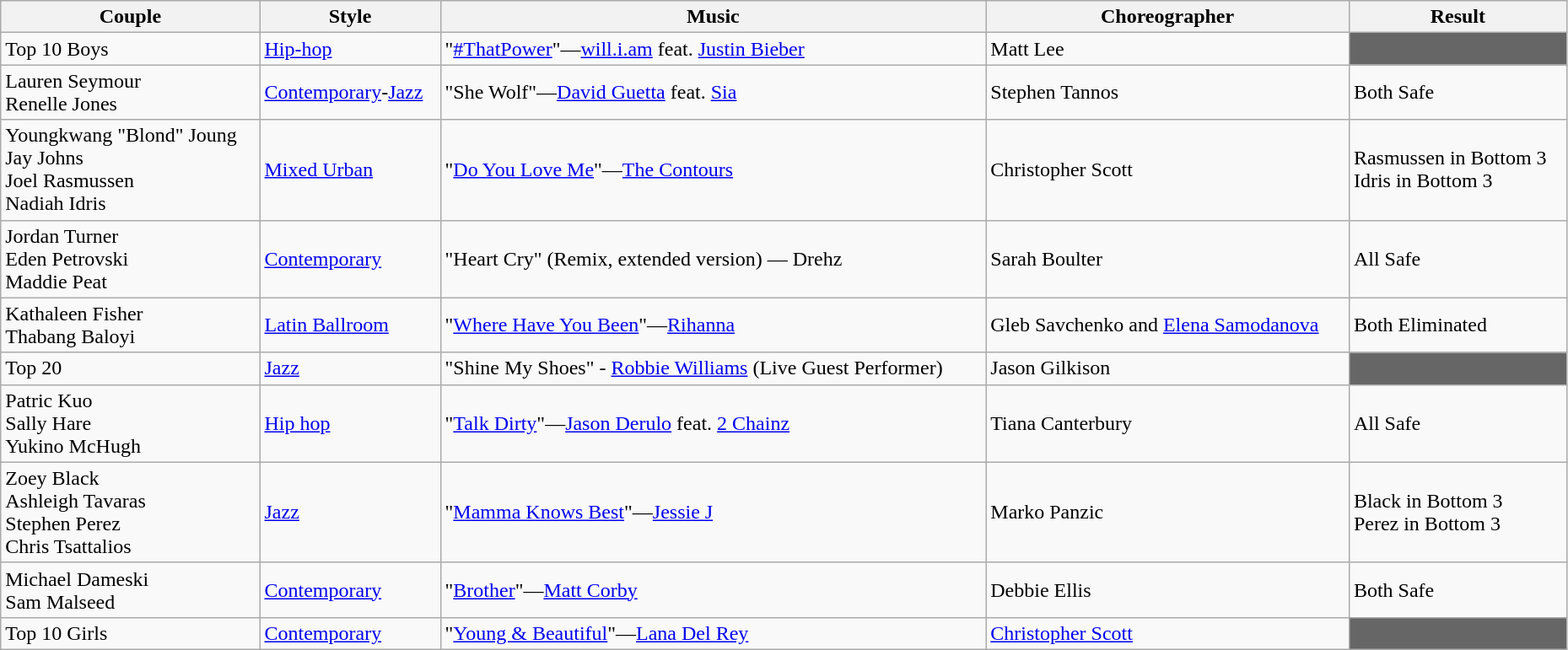<table class="wikitable" width="98%">
<tr>
<th>Couple</th>
<th>Style</th>
<th>Music</th>
<th>Choreographer</th>
<th>Result</th>
</tr>
<tr>
<td>Top 10 Boys</td>
<td><a href='#'>Hip-hop</a></td>
<td>"<a href='#'>#ThatPower</a>"—<a href='#'>will.i.am</a> feat. <a href='#'>Justin Bieber</a></td>
<td>Matt Lee</td>
<td bgcolor="666666"></td>
</tr>
<tr>
<td>Lauren Seymour<br>Renelle Jones</td>
<td><a href='#'>Contemporary</a>-<a href='#'>Jazz</a></td>
<td>"She Wolf"—<a href='#'>David Guetta</a> feat. <a href='#'>Sia</a></td>
<td>Stephen Tannos</td>
<td>Both Safe</td>
</tr>
<tr>
<td>Youngkwang "Blond" Joung<br>Jay Johns<br>Joel Rasmussen<br>Nadiah Idris</td>
<td><a href='#'>Mixed Urban</a></td>
<td>"<a href='#'>Do You Love Me</a>"—<a href='#'>The Contours</a></td>
<td>Christopher Scott</td>
<td>Rasmussen in Bottom 3<br>Idris in Bottom 3</td>
</tr>
<tr>
<td>Jordan Turner<br>Eden Petrovski<br>Maddie Peat</td>
<td><a href='#'>Contemporary</a></td>
<td>"Heart Cry" (Remix, extended version) — Drehz</td>
<td>Sarah Boulter</td>
<td>All Safe</td>
</tr>
<tr>
<td>Kathaleen Fisher<br>Thabang Baloyi</td>
<td><a href='#'>Latin Ballroom</a></td>
<td>"<a href='#'>Where Have You Been</a>"—<a href='#'>Rihanna</a></td>
<td>Gleb Savchenko and <a href='#'>Elena Samodanova</a></td>
<td>Both Eliminated</td>
</tr>
<tr>
<td>Top 20</td>
<td><a href='#'>Jazz</a></td>
<td>"Shine My Shoes" - <a href='#'>Robbie Williams</a> (Live Guest Performer)</td>
<td>Jason Gilkison</td>
<td bgcolor="666666"></td>
</tr>
<tr>
<td>Patric Kuo<br>Sally Hare<br>Yukino McHugh</td>
<td><a href='#'>Hip hop</a></td>
<td>"<a href='#'>Talk Dirty</a>"—<a href='#'>Jason Derulo</a> feat. <a href='#'>2 Chainz</a></td>
<td>Tiana Canterbury</td>
<td>All Safe</td>
</tr>
<tr>
<td>Zoey Black<br>Ashleigh Tavaras<br>Stephen Perez<br>Chris Tsattalios</td>
<td><a href='#'>Jazz</a></td>
<td>"<a href='#'>Mamma Knows Best</a>"—<a href='#'>Jessie J</a></td>
<td>Marko Panzic</td>
<td>Black in Bottom 3<br>Perez in Bottom 3</td>
</tr>
<tr>
<td>Michael Dameski<br>Sam Malseed</td>
<td><a href='#'>Contemporary</a></td>
<td>"<a href='#'>Brother</a>"—<a href='#'>Matt Corby</a></td>
<td>Debbie Ellis</td>
<td>Both Safe</td>
</tr>
<tr>
<td>Top 10 Girls</td>
<td><a href='#'>Contemporary</a></td>
<td>"<a href='#'>Young & Beautiful</a>"—<a href='#'>Lana Del Rey</a></td>
<td><a href='#'>Christopher Scott</a></td>
<td bgcolor="666666"></td>
</tr>
</table>
